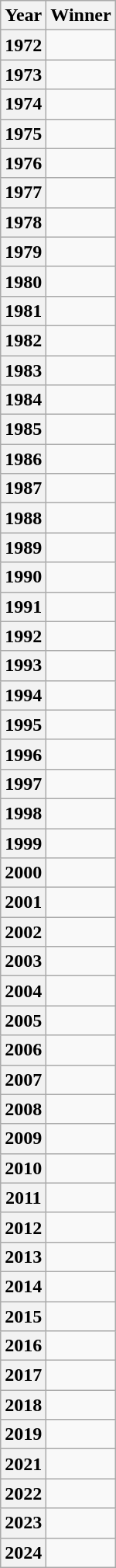<table class="wikitable plainrowheaders">
<tr>
<th scope="col">Year</th>
<th scope="col">Winner</th>
</tr>
<tr>
<th scope="row">1972</th>
<td></td>
</tr>
<tr>
<th scope="row">1973</th>
<td></td>
</tr>
<tr>
<th scope="row">1974</th>
<td></td>
</tr>
<tr>
<th scope="row">1975</th>
<td></td>
</tr>
<tr>
<th scope="row">1976</th>
<td></td>
</tr>
<tr>
<th scope="row">1977</th>
<td></td>
</tr>
<tr>
<th scope="row">1978</th>
<td></td>
</tr>
<tr>
<th scope="row">1979</th>
<td></td>
</tr>
<tr>
<th scope="row">1980</th>
<td></td>
</tr>
<tr>
<th scope="row">1981</th>
<td></td>
</tr>
<tr>
<th scope="row">1982</th>
<td></td>
</tr>
<tr>
<th scope="row">1983</th>
<td></td>
</tr>
<tr>
<th scope="row">1984</th>
<td></td>
</tr>
<tr>
<th scope="row">1985</th>
<td></td>
</tr>
<tr>
<th scope="row">1986</th>
<td></td>
</tr>
<tr>
<th scope="row">1987</th>
<td></td>
</tr>
<tr>
<th scope="row">1988</th>
<td></td>
</tr>
<tr>
<th scope="row">1989</th>
<td></td>
</tr>
<tr>
<th scope="row">1990</th>
<td></td>
</tr>
<tr>
<th scope="row">1991</th>
<td></td>
</tr>
<tr>
<th scope="row">1992</th>
<td></td>
</tr>
<tr>
<th scope="row">1993</th>
<td></td>
</tr>
<tr>
<th scope="row">1994</th>
<td></td>
</tr>
<tr>
<th scope="row">1995</th>
<td></td>
</tr>
<tr>
<th scope="row">1996</th>
<td></td>
</tr>
<tr>
<th scope="row">1997</th>
<td></td>
</tr>
<tr>
<th scope="row">1998</th>
<td></td>
</tr>
<tr>
<th scope="row">1999</th>
<td></td>
</tr>
<tr>
<th scope="row">2000</th>
<td></td>
</tr>
<tr>
<th scope="row">2001</th>
<td></td>
</tr>
<tr>
<th scope="row">2002</th>
<td></td>
</tr>
<tr>
<th scope="row">2003</th>
<td></td>
</tr>
<tr>
<th scope="row">2004</th>
<td></td>
</tr>
<tr>
<th scope="row">2005</th>
<td></td>
</tr>
<tr>
<th scope="row">2006</th>
<td></td>
</tr>
<tr>
<th scope="row">2007</th>
<td></td>
</tr>
<tr>
<th scope="row">2008</th>
<td></td>
</tr>
<tr>
<th scope="row">2009</th>
<td></td>
</tr>
<tr>
<th scope="row">2010</th>
<td></td>
</tr>
<tr>
<th scope="row">2011</th>
<td></td>
</tr>
<tr>
<th scope="row">2012</th>
<td></td>
</tr>
<tr>
<th scope="row">2013</th>
<td></td>
</tr>
<tr>
<th scope="row">2014</th>
<td></td>
</tr>
<tr>
<th scope="row">2015</th>
<td></td>
</tr>
<tr>
<th scope="row">2016</th>
<td></td>
</tr>
<tr>
<th scope="row">2017</th>
<td></td>
</tr>
<tr>
<th scope="row">2018</th>
<td></td>
</tr>
<tr>
<th scope="row">2019</th>
<td></td>
</tr>
<tr>
<th scope="row">2021</th>
<td></td>
</tr>
<tr>
<th scope="row">2022</th>
<td></td>
</tr>
<tr>
<th scope="row">2023</th>
<td></td>
</tr>
<tr>
<th scope="row">2024</th>
<td></td>
</tr>
</table>
